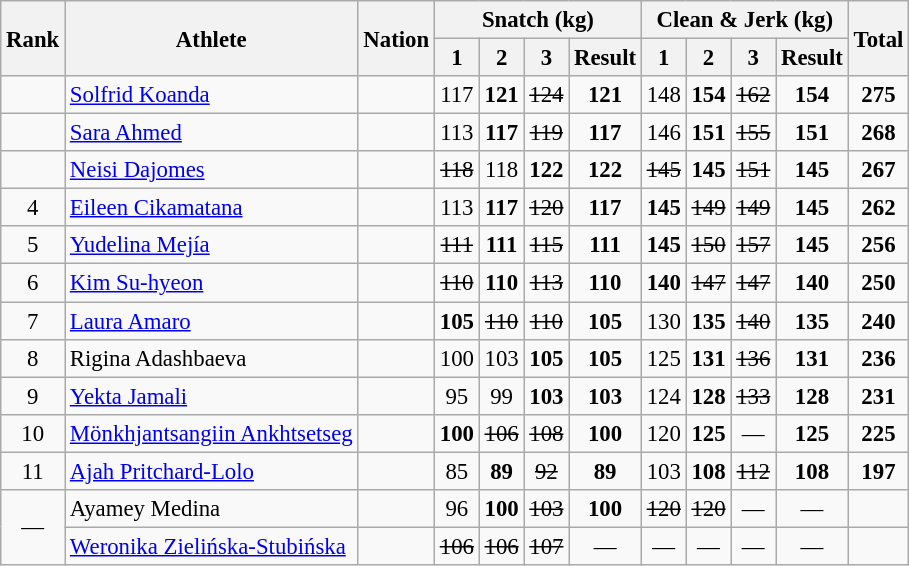<table class="sortable wikitable" style="text-align:center; font-size:95%">
<tr>
<th rowspan="2">Rank</th>
<th rowspan="2">Athlete</th>
<th rowspan="2">Nation</th>
<th colspan="4">Snatch (kg)</th>
<th colspan="4">Clean & Jerk (kg)</th>
<th rowspan="2">Total</th>
</tr>
<tr>
<th>1</th>
<th>2</th>
<th>3</th>
<th>Result</th>
<th>1</th>
<th>2</th>
<th>3</th>
<th>Result</th>
</tr>
<tr>
<td></td>
<td align="left"><a href='#'>Solfrid Koanda</a></td>
<td align="left"></td>
<td>117</td>
<td><strong>121</strong></td>
<td><s>124</s></td>
<td><strong>121</strong></td>
<td>148</td>
<td><strong>154</strong></td>
<td><s>162</s></td>
<td><strong>154</strong> </td>
<td><strong>275</strong> </td>
</tr>
<tr>
<td></td>
<td align="left"><a href='#'>Sara Ahmed</a></td>
<td align="left"></td>
<td>113</td>
<td><strong>117</strong></td>
<td><s>119</s></td>
<td><strong>117</strong></td>
<td>146</td>
<td><strong>151</strong></td>
<td><s>155</s></td>
<td><strong>151</strong></td>
<td><strong>268</strong></td>
</tr>
<tr>
<td></td>
<td align="left"><a href='#'>Neisi Dajomes</a></td>
<td align="left"></td>
<td><s>118</s></td>
<td>118</td>
<td><strong>122</strong></td>
<td><strong>122</strong></td>
<td><s>145</s></td>
<td><strong>145</strong></td>
<td><s>151</s></td>
<td><strong>145</strong></td>
<td><strong>267</strong></td>
</tr>
<tr>
<td>4</td>
<td align="left"><a href='#'>Eileen Cikamatana</a></td>
<td align="left"></td>
<td>113</td>
<td><strong>117</strong></td>
<td><s>120</s></td>
<td><strong>117</strong></td>
<td><strong>145</strong></td>
<td><s>149</s></td>
<td><s>149</s></td>
<td><strong>145</strong></td>
<td><strong>262</strong></td>
</tr>
<tr>
<td>5</td>
<td align="left"><a href='#'>Yudelina Mejía</a></td>
<td align="left"></td>
<td><s>111</s></td>
<td><strong>111</strong></td>
<td><s>115</s></td>
<td><strong>111</strong></td>
<td><strong>145</strong></td>
<td><s>150</s></td>
<td><s>157</s></td>
<td><strong>145</strong></td>
<td><strong>256</strong></td>
</tr>
<tr>
<td>6</td>
<td align="left"><a href='#'>Kim Su-hyeon</a></td>
<td align="left"></td>
<td><s>110</s></td>
<td><strong>110</strong></td>
<td><s>113</s></td>
<td><strong>110</strong></td>
<td><strong>140</strong></td>
<td><s>147</s></td>
<td><s>147</s></td>
<td><strong>140</strong></td>
<td><strong>250</strong></td>
</tr>
<tr>
<td>7</td>
<td align="left"><a href='#'>Laura Amaro</a></td>
<td align="left"></td>
<td><strong>105</strong></td>
<td><s>110</s></td>
<td><s>110</s></td>
<td><strong>105</strong></td>
<td>130</td>
<td><strong>135</strong></td>
<td><s>140</s></td>
<td><strong>135</strong></td>
<td><strong>240</strong></td>
</tr>
<tr>
<td>8</td>
<td align="left">Rigina Adashbaeva</td>
<td align="left"></td>
<td>100</td>
<td>103</td>
<td><strong>105</strong></td>
<td><strong>105</strong></td>
<td>125</td>
<td><strong>131</strong></td>
<td><s>136</s></td>
<td><strong>131</strong></td>
<td><strong>236</strong></td>
</tr>
<tr>
<td>9</td>
<td align="left"><a href='#'>Yekta Jamali</a></td>
<td align="left"></td>
<td>95</td>
<td>99</td>
<td><strong>103</strong></td>
<td><strong>103</strong></td>
<td>124</td>
<td><strong>128</strong></td>
<td><s>133</s></td>
<td><strong>128</strong></td>
<td><strong>231</strong></td>
</tr>
<tr>
<td>10</td>
<td align="left"><a href='#'>Mönkhjantsangiin Ankhtsetseg</a></td>
<td align="left"></td>
<td><strong>100</strong></td>
<td><s>106</s></td>
<td><s>108</s></td>
<td><strong>100</strong></td>
<td>120</td>
<td><strong>125</strong></td>
<td>—</td>
<td><strong>125</strong></td>
<td><strong>225</strong></td>
</tr>
<tr>
<td>11</td>
<td align="left"><a href='#'>Ajah Pritchard-Lolo</a></td>
<td align="left"></td>
<td>85</td>
<td><strong>89</strong></td>
<td><s>92</s></td>
<td><strong>89</strong></td>
<td>103</td>
<td><strong>108</strong></td>
<td><s>112</s></td>
<td><strong>108</strong></td>
<td><strong>197</strong></td>
</tr>
<tr>
<td rowspan="2">—</td>
<td align="left">Ayamey Medina</td>
<td align="left"></td>
<td>96</td>
<td><strong>100</strong></td>
<td><s>103</s></td>
<td><strong>100</strong></td>
<td><s>120</s></td>
<td><s>120</s></td>
<td>—</td>
<td>—</td>
<td></td>
</tr>
<tr>
<td align="left"><a href='#'>Weronika Zielińska-Stubińska</a></td>
<td align="left"></td>
<td><s>106</s></td>
<td><s>106</s></td>
<td><s>107</s></td>
<td>—</td>
<td>—</td>
<td>—</td>
<td>—</td>
<td>—</td>
<td></td>
</tr>
</table>
